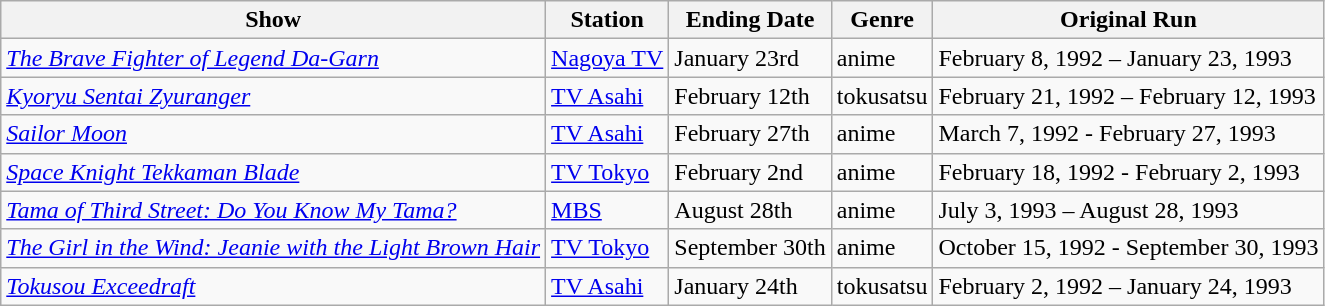<table class="wikitable sortable">
<tr>
<th>Show</th>
<th>Station</th>
<th>Ending Date</th>
<th>Genre</th>
<th>Original Run</th>
</tr>
<tr>
<td><em><a href='#'>The Brave Fighter of Legend Da-Garn</a></em></td>
<td><a href='#'>Nagoya TV</a></td>
<td>January 23rd</td>
<td>anime</td>
<td>February 8, 1992 – January 23, 1993</td>
</tr>
<tr>
<td><em><a href='#'>Kyoryu Sentai Zyuranger</a></em></td>
<td><a href='#'>TV Asahi</a></td>
<td>February 12th</td>
<td>tokusatsu</td>
<td>February 21, 1992 – February 12, 1993</td>
</tr>
<tr>
<td><em><a href='#'>Sailor Moon</a></em></td>
<td><a href='#'>TV Asahi</a></td>
<td>February 27th</td>
<td>anime</td>
<td>March 7, 1992 - February 27, 1993</td>
</tr>
<tr>
<td><em><a href='#'>Space Knight Tekkaman Blade</a></em></td>
<td><a href='#'>TV Tokyo</a></td>
<td>February 2nd</td>
<td>anime</td>
<td>February 18, 1992 - February 2, 1993</td>
</tr>
<tr>
<td><em><a href='#'>Tama of Third Street: Do You Know My Tama?</a></em></td>
<td><a href='#'>MBS</a></td>
<td>August 28th</td>
<td>anime</td>
<td>July 3, 1993 – August 28, 1993</td>
</tr>
<tr>
<td><em><a href='#'>The Girl in the Wind: Jeanie with the Light Brown Hair</a></em></td>
<td><a href='#'>TV Tokyo</a></td>
<td>September 30th</td>
<td>anime</td>
<td>October 15, 1992 - September 30, 1993</td>
</tr>
<tr>
<td><em><a href='#'>Tokusou Exceedraft</a></em></td>
<td><a href='#'>TV Asahi</a></td>
<td>January 24th</td>
<td>tokusatsu</td>
<td>February 2, 1992 – January 24, 1993</td>
</tr>
</table>
